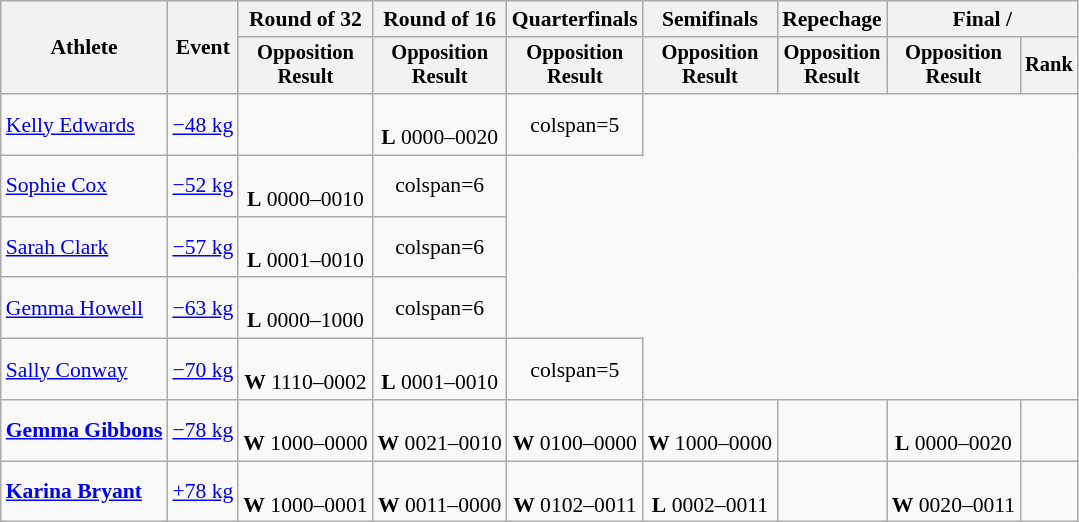<table class="wikitable" style="text-align:center; font-size:90%;">
<tr>
<th rowspan=2>Athlete</th>
<th rowspan=2>Event</th>
<th>Round of 32</th>
<th>Round of 16</th>
<th>Quarterfinals</th>
<th>Semifinals</th>
<th>Repechage</th>
<th colspan=2>Final / </th>
</tr>
<tr style="font-size:95%">
<th>Opposition<br>Result</th>
<th>Opposition<br>Result</th>
<th>Opposition<br>Result</th>
<th>Opposition<br>Result</th>
<th>Opposition<br>Result</th>
<th>Opposition<br>Result</th>
<th>Rank</th>
</tr>
<tr>
<td style="text-align:left;"><a href='#'>Kelly Edwards</a></td>
<td style="text-align:left;"><a href='#'>−48 kg</a></td>
<td></td>
<td><br><strong>L</strong> 0000–0020</td>
<td>colspan=5 </td>
</tr>
<tr>
<td style="text-align:left;"><a href='#'>Sophie Cox</a></td>
<td style="text-align:left;"><a href='#'>−52 kg</a></td>
<td><br><strong>L</strong> 0000–0010</td>
<td>colspan=6 </td>
</tr>
<tr>
<td style="text-align:left;"><a href='#'>Sarah Clark</a></td>
<td style="text-align:left;"><a href='#'>−57 kg</a></td>
<td><br><strong>L</strong> 0001–0010</td>
<td>colspan=6 </td>
</tr>
<tr>
<td style="text-align:left;"><a href='#'>Gemma Howell</a></td>
<td style="text-align:left;"><a href='#'>−63 kg</a></td>
<td><br><strong>L</strong> 0000–1000</td>
<td>colspan=6 </td>
</tr>
<tr>
<td style="text-align:left;"><a href='#'>Sally Conway</a></td>
<td style="text-align:left;"><a href='#'>−70 kg</a></td>
<td><br><strong>W</strong> 1110–0002</td>
<td><br><strong>L</strong> 0001–0010</td>
<td>colspan=5 </td>
</tr>
<tr>
<td style="text-align:left;"><strong><a href='#'>Gemma Gibbons</a></strong></td>
<td style="text-align:left;"><a href='#'>−78 kg</a></td>
<td><br><strong>W</strong> 1000–0000</td>
<td><br><strong>W</strong> 0021–0010</td>
<td><br><strong>W</strong> 0100–0000</td>
<td><br><strong>W</strong> 1000–0000</td>
<td></td>
<td><br><strong>L</strong> 0000–0020</td>
<td></td>
</tr>
<tr>
<td style="text-align:left;"><strong><a href='#'>Karina Bryant</a></strong></td>
<td style="text-align:left;"><a href='#'>+78 kg</a></td>
<td><br><strong>W</strong> 1000–0001</td>
<td><br><strong>W</strong> 0011–0000</td>
<td><br><strong>W</strong> 0102–0011</td>
<td><br><strong>L</strong> 0002–0011</td>
<td></td>
<td><br><strong>W</strong> 0020–0011</td>
<td></td>
</tr>
</table>
